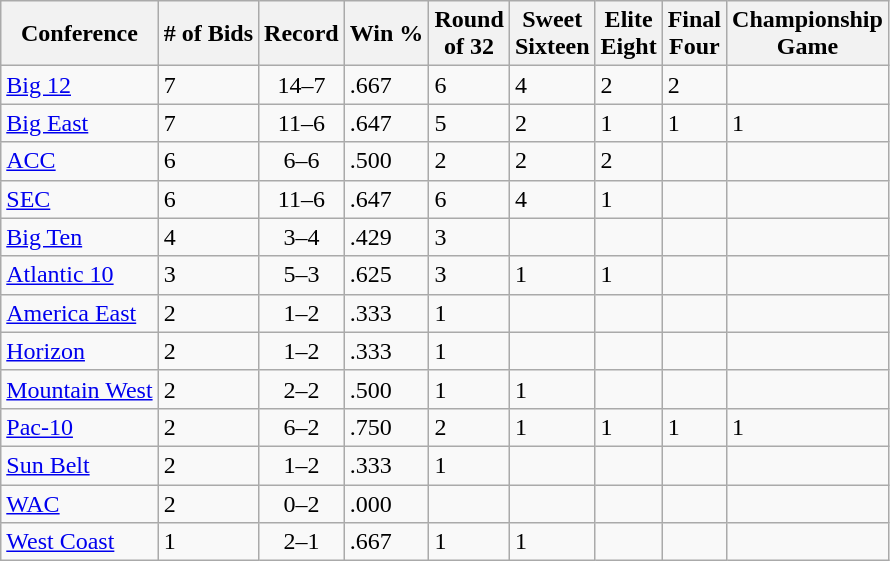<table class="wikitable sortable">
<tr>
<th>Conference</th>
<th># of Bids</th>
<th>Record</th>
<th>Win %</th>
<th>Round<br>of 32</th>
<th>Sweet<br>Sixteen</th>
<th>Elite<br>Eight</th>
<th>Final<br>Four</th>
<th>Championship<br>Game</th>
</tr>
<tr>
<td height="13"  valign="bottom"><a href='#'>Big 12</a></td>
<td valign="bottom">7</td>
<td align="center" valign="bottom">14–7</td>
<td valign="bottom">.667</td>
<td valign="bottom">6</td>
<td valign="bottom">4</td>
<td valign="bottom">2</td>
<td valign="bottom">2</td>
<td valign="bottom"></td>
</tr>
<tr>
<td height="13"  valign="bottom"><a href='#'>Big East</a></td>
<td valign="bottom">7</td>
<td align="center" valign="bottom">11–6</td>
<td valign="bottom">.647</td>
<td valign="bottom">5</td>
<td valign="bottom">2</td>
<td valign="bottom">1</td>
<td valign="bottom">1</td>
<td valign="bottom">1</td>
</tr>
<tr>
<td height="13"  valign="bottom"><a href='#'>ACC</a></td>
<td valign="bottom">6</td>
<td align="center" valign="bottom">6–6</td>
<td valign="bottom">.500</td>
<td valign="bottom">2</td>
<td valign="bottom">2</td>
<td valign="bottom">2</td>
<td valign="bottom"></td>
<td valign="bottom"></td>
</tr>
<tr>
<td height="13"  valign="bottom"><a href='#'>SEC</a></td>
<td valign="bottom">6</td>
<td align="center" valign="bottom">11–6</td>
<td valign="bottom">.647</td>
<td valign="bottom">6</td>
<td valign="bottom">4</td>
<td valign="bottom">1</td>
<td valign="bottom"></td>
<td valign="bottom"></td>
</tr>
<tr>
<td height="13"  valign="bottom"><a href='#'>Big Ten</a></td>
<td valign="bottom">4</td>
<td align="center" valign="bottom">3–4</td>
<td valign="bottom">.429</td>
<td valign="bottom">3</td>
<td valign="bottom"></td>
<td valign="bottom"></td>
<td valign="bottom"></td>
<td valign="bottom"></td>
</tr>
<tr>
<td height="13"  valign="bottom"><a href='#'>Atlantic 10</a></td>
<td valign="bottom">3</td>
<td align="center" valign="bottom">5–3</td>
<td valign="bottom">.625</td>
<td valign="bottom">3</td>
<td valign="bottom">1</td>
<td valign="bottom">1</td>
<td valign="bottom"></td>
<td valign="bottom"></td>
</tr>
<tr>
<td height="13"  valign="bottom"><a href='#'>America East</a></td>
<td valign="bottom">2</td>
<td align="center" valign="bottom">1–2</td>
<td valign="bottom">.333</td>
<td valign="bottom">1</td>
<td valign="bottom"></td>
<td valign="bottom"></td>
<td valign="bottom"></td>
<td valign="bottom"></td>
</tr>
<tr>
<td height="13"  valign="bottom"><a href='#'>Horizon</a></td>
<td valign="bottom">2</td>
<td align="center" valign="bottom">1–2</td>
<td valign="bottom">.333</td>
<td valign="bottom">1</td>
<td valign="bottom"></td>
<td valign="bottom"></td>
<td valign="bottom"></td>
<td valign="bottom"></td>
</tr>
<tr>
<td height="13"  valign="bottom"><a href='#'>Mountain West</a></td>
<td valign="bottom">2</td>
<td align="center" valign="bottom">2–2</td>
<td valign="bottom">.500</td>
<td valign="bottom">1</td>
<td valign="bottom">1</td>
<td valign="bottom"></td>
<td valign="bottom"></td>
<td valign="bottom"></td>
</tr>
<tr>
<td height="13"  valign="bottom"><a href='#'>Pac-10</a></td>
<td valign="bottom">2</td>
<td align="center" valign="bottom">6–2</td>
<td valign="bottom">.750</td>
<td valign="bottom">2</td>
<td valign="bottom">1</td>
<td valign="bottom">1</td>
<td valign="bottom">1</td>
<td valign="bottom">1</td>
</tr>
<tr>
<td height="13"  valign="bottom"><a href='#'>Sun Belt</a></td>
<td valign="bottom">2</td>
<td align="center" valign="bottom">1–2</td>
<td valign="bottom">.333</td>
<td valign="bottom">1</td>
<td valign="bottom"></td>
<td valign="bottom"></td>
<td valign="bottom"></td>
<td valign="bottom"></td>
</tr>
<tr>
<td height="13"  valign="bottom"><a href='#'>WAC</a></td>
<td valign="bottom">2</td>
<td align="center" valign="bottom">0–2</td>
<td valign="bottom">.000</td>
<td valign="bottom"></td>
<td valign="bottom"></td>
<td valign="bottom"></td>
<td valign="bottom"></td>
<td valign="bottom"></td>
</tr>
<tr>
<td height="13"  valign="bottom"><a href='#'>West Coast</a></td>
<td valign="bottom">1</td>
<td align="center" valign="bottom">2–1</td>
<td valign="bottom">.667</td>
<td valign="bottom">1</td>
<td valign="bottom">1</td>
<td valign="bottom"></td>
<td valign="bottom"></td>
<td valign="bottom"></td>
</tr>
</table>
